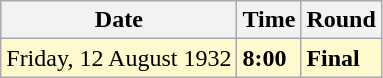<table class="wikitable">
<tr>
<th>Date</th>
<th>Time</th>
<th>Round</th>
</tr>
<tr style=background:lemonchiffon>
<td>Friday, 12 August 1932</td>
<td><strong>8:00</strong></td>
<td><strong>Final</strong></td>
</tr>
</table>
